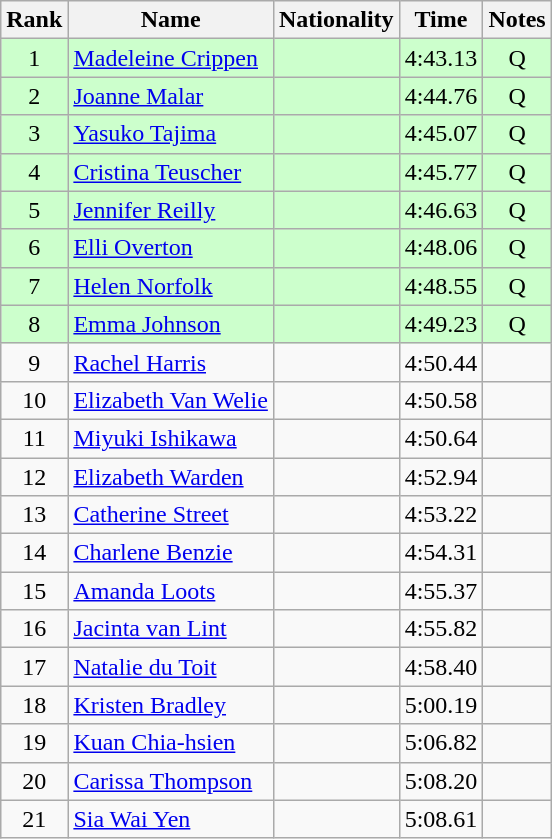<table class="wikitable sortable" style="text-align:center">
<tr>
<th>Rank</th>
<th>Name</th>
<th>Nationality</th>
<th>Time</th>
<th>Notes</th>
</tr>
<tr bgcolor=ccffcc>
<td>1</td>
<td align=left><a href='#'>Madeleine Crippen</a></td>
<td align=left></td>
<td>4:43.13</td>
<td>Q</td>
</tr>
<tr bgcolor=ccffcc>
<td>2</td>
<td align=left><a href='#'>Joanne Malar</a></td>
<td align=left></td>
<td>4:44.76</td>
<td>Q</td>
</tr>
<tr bgcolor=ccffcc>
<td>3</td>
<td align=left><a href='#'>Yasuko Tajima</a></td>
<td align=left></td>
<td>4:45.07</td>
<td>Q</td>
</tr>
<tr bgcolor=ccffcc>
<td>4</td>
<td align=left><a href='#'>Cristina Teuscher</a></td>
<td align=left></td>
<td>4:45.77</td>
<td>Q</td>
</tr>
<tr bgcolor=ccffcc>
<td>5</td>
<td align=left><a href='#'>Jennifer Reilly</a></td>
<td align=left></td>
<td>4:46.63</td>
<td>Q</td>
</tr>
<tr bgcolor=ccffcc>
<td>6</td>
<td align=left><a href='#'>Elli Overton</a></td>
<td align=left></td>
<td>4:48.06</td>
<td>Q</td>
</tr>
<tr bgcolor=ccffcc>
<td>7</td>
<td align=left><a href='#'>Helen Norfolk</a></td>
<td align=left></td>
<td>4:48.55</td>
<td>Q</td>
</tr>
<tr bgcolor=ccffcc>
<td>8</td>
<td align=left><a href='#'>Emma Johnson</a></td>
<td align=left></td>
<td>4:49.23</td>
<td>Q</td>
</tr>
<tr>
<td>9</td>
<td align=left><a href='#'>Rachel Harris</a></td>
<td align=left></td>
<td>4:50.44</td>
<td></td>
</tr>
<tr>
<td>10</td>
<td align=left><a href='#'>Elizabeth Van Welie</a></td>
<td align=left></td>
<td>4:50.58</td>
<td></td>
</tr>
<tr>
<td>11</td>
<td align=left><a href='#'>Miyuki Ishikawa</a></td>
<td align=left></td>
<td>4:50.64</td>
<td></td>
</tr>
<tr>
<td>12</td>
<td align=left><a href='#'>Elizabeth Warden</a></td>
<td align=left></td>
<td>4:52.94</td>
<td></td>
</tr>
<tr>
<td>13</td>
<td align=left><a href='#'>Catherine Street</a></td>
<td align=left></td>
<td>4:53.22</td>
<td></td>
</tr>
<tr>
<td>14</td>
<td align=left><a href='#'>Charlene Benzie</a></td>
<td align=left></td>
<td>4:54.31</td>
<td></td>
</tr>
<tr>
<td>15</td>
<td align=left><a href='#'>Amanda Loots</a></td>
<td align=left></td>
<td>4:55.37</td>
<td></td>
</tr>
<tr>
<td>16</td>
<td align=left><a href='#'>Jacinta van Lint</a></td>
<td align=left></td>
<td>4:55.82</td>
<td></td>
</tr>
<tr>
<td>17</td>
<td align=left><a href='#'>Natalie du Toit</a></td>
<td align=left></td>
<td>4:58.40</td>
<td></td>
</tr>
<tr>
<td>18</td>
<td align=left><a href='#'>Kristen Bradley</a></td>
<td align=left></td>
<td>5:00.19</td>
<td></td>
</tr>
<tr>
<td>19</td>
<td align=left><a href='#'>Kuan Chia-hsien</a></td>
<td align=left></td>
<td>5:06.82</td>
<td></td>
</tr>
<tr>
<td>20</td>
<td align=left><a href='#'>Carissa Thompson</a></td>
<td align=left></td>
<td>5:08.20</td>
<td></td>
</tr>
<tr>
<td>21</td>
<td align=left><a href='#'>Sia Wai Yen</a></td>
<td align=left></td>
<td>5:08.61</td>
<td></td>
</tr>
</table>
